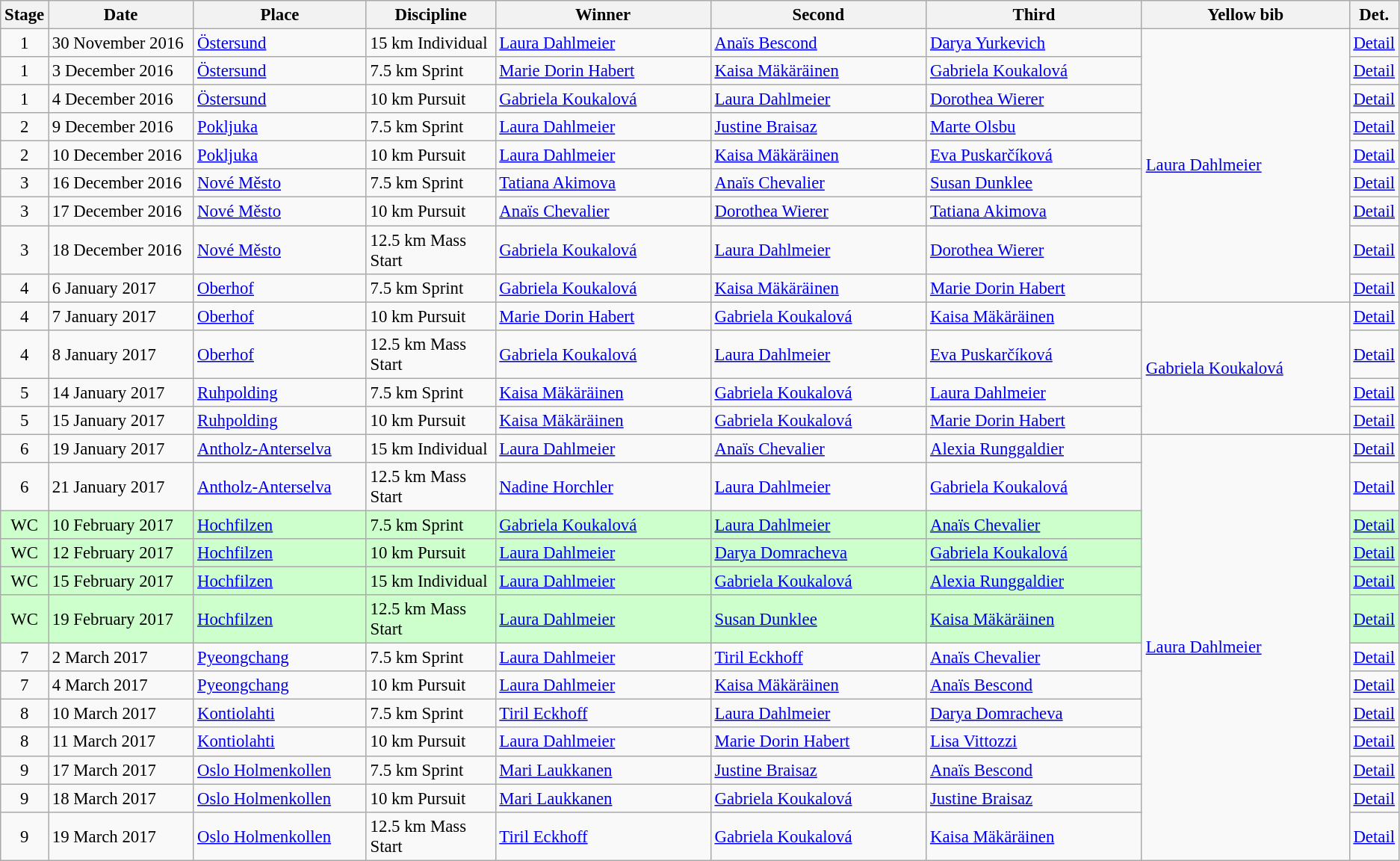<table class="wikitable" style="font-size:95%;">
<tr>
<th width="10">Stage</th>
<th width="125">Date</th>
<th width="150">Place</th>
<th width="110">Discipline</th>
<th width="190">Winner</th>
<th width="190">Second</th>
<th width="190">Third</th>
<th width="183">Yellow bib <br> </th>
<th width="8">Det.</th>
</tr>
<tr>
<td align=center>1</td>
<td>30 November 2016</td>
<td> <a href='#'>Östersund</a></td>
<td>15 km Individual</td>
<td> <a href='#'>Laura Dahlmeier</a></td>
<td> <a href='#'>Anaïs Bescond</a></td>
<td> <a href='#'>Darya Yurkevich</a></td>
<td rowspan=9> <a href='#'>Laura Dahlmeier</a></td>
<td><a href='#'>Detail</a></td>
</tr>
<tr>
<td align=center>1</td>
<td>3 December 2016</td>
<td> <a href='#'>Östersund</a></td>
<td>7.5 km Sprint</td>
<td> <a href='#'>Marie Dorin Habert</a></td>
<td> <a href='#'>Kaisa Mäkäräinen</a></td>
<td> <a href='#'>Gabriela Koukalová</a></td>
<td><a href='#'>Detail</a></td>
</tr>
<tr>
<td align=center>1</td>
<td>4 December 2016</td>
<td> <a href='#'>Östersund</a></td>
<td>10 km Pursuit</td>
<td> <a href='#'>Gabriela Koukalová</a></td>
<td> <a href='#'>Laura Dahlmeier</a></td>
<td> <a href='#'>Dorothea Wierer</a></td>
<td><a href='#'>Detail</a></td>
</tr>
<tr>
<td align=center>2</td>
<td>9 December 2016</td>
<td> <a href='#'>Pokljuka</a></td>
<td>7.5 km Sprint</td>
<td> <a href='#'>Laura Dahlmeier</a></td>
<td> <a href='#'>Justine Braisaz</a></td>
<td> <a href='#'>Marte Olsbu</a></td>
<td><a href='#'>Detail</a></td>
</tr>
<tr>
<td align=center>2</td>
<td>10 December 2016</td>
<td> <a href='#'>Pokljuka</a></td>
<td>10 km Pursuit</td>
<td> <a href='#'>Laura Dahlmeier</a></td>
<td> <a href='#'>Kaisa Mäkäräinen</a></td>
<td> <a href='#'>Eva Puskarčíková</a></td>
<td><a href='#'>Detail</a></td>
</tr>
<tr>
<td align=center>3</td>
<td>16 December 2016</td>
<td> <a href='#'>Nové Město</a></td>
<td>7.5 km Sprint</td>
<td> <a href='#'>Tatiana Akimova</a></td>
<td> <a href='#'>Anaïs Chevalier</a></td>
<td> <a href='#'>Susan Dunklee</a></td>
<td><a href='#'>Detail</a></td>
</tr>
<tr>
<td align=center>3</td>
<td>17 December 2016</td>
<td> <a href='#'>Nové Město</a></td>
<td>10 km Pursuit</td>
<td> <a href='#'>Anaïs Chevalier</a></td>
<td> <a href='#'>Dorothea Wierer</a></td>
<td> <a href='#'>Tatiana Akimova</a></td>
<td><a href='#'>Detail</a></td>
</tr>
<tr>
<td align=center>3</td>
<td>18 December 2016</td>
<td> <a href='#'>Nové Město</a></td>
<td>12.5 km Mass Start</td>
<td> <a href='#'>Gabriela Koukalová</a></td>
<td> <a href='#'>Laura Dahlmeier</a></td>
<td> <a href='#'>Dorothea Wierer</a></td>
<td><a href='#'>Detail</a></td>
</tr>
<tr>
<td align=center>4</td>
<td>6 January 2017</td>
<td> <a href='#'>Oberhof</a></td>
<td>7.5 km Sprint</td>
<td> <a href='#'>Gabriela Koukalová</a></td>
<td> <a href='#'>Kaisa Mäkäräinen</a></td>
<td> <a href='#'>Marie Dorin Habert</a></td>
<td><a href='#'>Detail</a></td>
</tr>
<tr>
<td align=center>4</td>
<td>7 January 2017</td>
<td> <a href='#'>Oberhof</a></td>
<td>10 km Pursuit</td>
<td> <a href='#'>Marie Dorin Habert</a></td>
<td> <a href='#'>Gabriela Koukalová</a></td>
<td> <a href='#'>Kaisa Mäkäräinen</a></td>
<td rowspan=4> <a href='#'>Gabriela Koukalová</a></td>
<td><a href='#'>Detail</a></td>
</tr>
<tr>
<td align=center>4</td>
<td>8 January 2017</td>
<td> <a href='#'>Oberhof</a></td>
<td>12.5 km Mass Start</td>
<td> <a href='#'>Gabriela Koukalová</a></td>
<td> <a href='#'>Laura Dahlmeier</a></td>
<td> <a href='#'>Eva Puskarčíková</a></td>
<td><a href='#'>Detail</a></td>
</tr>
<tr>
<td align=center>5</td>
<td>14 January 2017</td>
<td> <a href='#'>Ruhpolding</a></td>
<td>7.5 km Sprint</td>
<td> <a href='#'>Kaisa Mäkäräinen</a></td>
<td> <a href='#'>Gabriela Koukalová</a></td>
<td> <a href='#'>Laura Dahlmeier</a></td>
<td><a href='#'>Detail</a></td>
</tr>
<tr>
<td align=center>5</td>
<td>15 January 2017</td>
<td> <a href='#'>Ruhpolding</a></td>
<td>10 km Pursuit</td>
<td> <a href='#'>Kaisa Mäkäräinen</a></td>
<td> <a href='#'>Gabriela Koukalová</a></td>
<td> <a href='#'>Marie Dorin Habert</a></td>
<td><a href='#'>Detail</a></td>
</tr>
<tr>
<td align=center>6</td>
<td>19 January 2017</td>
<td> <a href='#'>Antholz-Anterselva</a></td>
<td>15 km Individual</td>
<td> <a href='#'>Laura Dahlmeier</a></td>
<td> <a href='#'>Anaïs Chevalier</a></td>
<td> <a href='#'>Alexia Runggaldier</a></td>
<td rowspan=13> <a href='#'>Laura Dahlmeier</a></td>
<td><a href='#'>Detail</a></td>
</tr>
<tr>
<td align=center>6</td>
<td>21 January 2017</td>
<td> <a href='#'>Antholz-Anterselva</a></td>
<td>12.5 km Mass Start</td>
<td> <a href='#'>Nadine Horchler</a></td>
<td> <a href='#'>Laura Dahlmeier</a></td>
<td> <a href='#'>Gabriela Koukalová</a></td>
<td><a href='#'>Detail</a></td>
</tr>
<tr style="background:#CCFFCC">
<td align=center>WC</td>
<td>10 February 2017</td>
<td> <a href='#'>Hochfilzen</a></td>
<td>7.5 km Sprint</td>
<td> <a href='#'>Gabriela Koukalová</a></td>
<td> <a href='#'>Laura Dahlmeier</a></td>
<td> <a href='#'>Anaïs Chevalier</a></td>
<td><a href='#'>Detail</a></td>
</tr>
<tr style="background:#CCFFCC">
<td align=center>WC</td>
<td>12 February 2017</td>
<td> <a href='#'>Hochfilzen</a></td>
<td>10 km Pursuit</td>
<td> <a href='#'>Laura Dahlmeier</a></td>
<td> <a href='#'>Darya Domracheva</a></td>
<td> <a href='#'>Gabriela Koukalová</a></td>
<td><a href='#'>Detail</a></td>
</tr>
<tr style="background:#CCFFCC">
<td align=center>WC</td>
<td>15 February 2017</td>
<td> <a href='#'>Hochfilzen</a></td>
<td>15 km Individual</td>
<td> <a href='#'>Laura Dahlmeier</a></td>
<td> <a href='#'>Gabriela Koukalová</a></td>
<td> <a href='#'>Alexia Runggaldier</a></td>
<td><a href='#'>Detail</a></td>
</tr>
<tr style="background:#CCFFCC">
<td align=center>WC</td>
<td>19 February 2017</td>
<td> <a href='#'>Hochfilzen</a></td>
<td>12.5 km Mass Start</td>
<td> <a href='#'>Laura Dahlmeier</a></td>
<td> <a href='#'>Susan Dunklee</a></td>
<td> <a href='#'>Kaisa Mäkäräinen</a></td>
<td><a href='#'>Detail</a></td>
</tr>
<tr>
<td align=center>7</td>
<td>2 March 2017</td>
<td> <a href='#'>Pyeongchang</a></td>
<td>7.5 km Sprint</td>
<td> <a href='#'>Laura Dahlmeier</a></td>
<td> <a href='#'>Tiril Eckhoff</a></td>
<td> <a href='#'>Anaïs Chevalier</a></td>
<td><a href='#'>Detail</a></td>
</tr>
<tr>
<td align=center>7</td>
<td>4 March 2017</td>
<td> <a href='#'>Pyeongchang</a></td>
<td>10 km Pursuit</td>
<td> <a href='#'>Laura Dahlmeier</a></td>
<td> <a href='#'>Kaisa Mäkäräinen</a></td>
<td> <a href='#'>Anaïs Bescond</a></td>
<td><a href='#'>Detail</a></td>
</tr>
<tr>
<td align=center>8</td>
<td>10 March 2017</td>
<td> <a href='#'>Kontiolahti</a></td>
<td>7.5 km Sprint</td>
<td> <a href='#'>Tiril Eckhoff</a></td>
<td> <a href='#'>Laura Dahlmeier</a></td>
<td> <a href='#'>Darya Domracheva</a></td>
<td><a href='#'>Detail</a></td>
</tr>
<tr>
<td align=center>8</td>
<td>11 March 2017</td>
<td> <a href='#'>Kontiolahti</a></td>
<td>10 km Pursuit</td>
<td> <a href='#'>Laura Dahlmeier</a></td>
<td> <a href='#'>Marie Dorin Habert</a></td>
<td> <a href='#'>Lisa Vittozzi</a></td>
<td><a href='#'>Detail</a></td>
</tr>
<tr>
<td align=center>9</td>
<td>17 March 2017</td>
<td> <a href='#'>Oslo Holmenkollen</a></td>
<td>7.5 km Sprint</td>
<td> <a href='#'>Mari Laukkanen</a></td>
<td> <a href='#'>Justine Braisaz</a></td>
<td> <a href='#'>Anaïs Bescond</a></td>
<td><a href='#'>Detail</a></td>
</tr>
<tr>
<td align=center>9</td>
<td>18 March 2017</td>
<td> <a href='#'>Oslo Holmenkollen</a></td>
<td>10 km Pursuit</td>
<td> <a href='#'>Mari Laukkanen</a></td>
<td> <a href='#'>Gabriela Koukalová</a></td>
<td> <a href='#'>Justine Braisaz</a></td>
<td><a href='#'>Detail</a></td>
</tr>
<tr>
<td align=center>9</td>
<td>19 March 2017</td>
<td> <a href='#'>Oslo Holmenkollen</a></td>
<td>12.5 km Mass Start</td>
<td> <a href='#'>Tiril Eckhoff</a></td>
<td> <a href='#'>Gabriela Koukalová</a></td>
<td> <a href='#'>Kaisa Mäkäräinen</a></td>
<td><a href='#'>Detail</a></td>
</tr>
</table>
